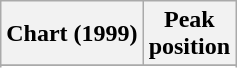<table class="wikitable sortable plainrowheaders" style="text-align:center">
<tr>
<th scope="col">Chart (1999)</th>
<th scope="col">Peak<br>position</th>
</tr>
<tr>
</tr>
<tr>
</tr>
</table>
